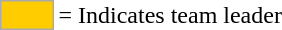<table>
<tr>
<td style="background:#fc0; border:1px solid #aaa; width:2em;"></td>
<td>= Indicates team leader</td>
</tr>
</table>
